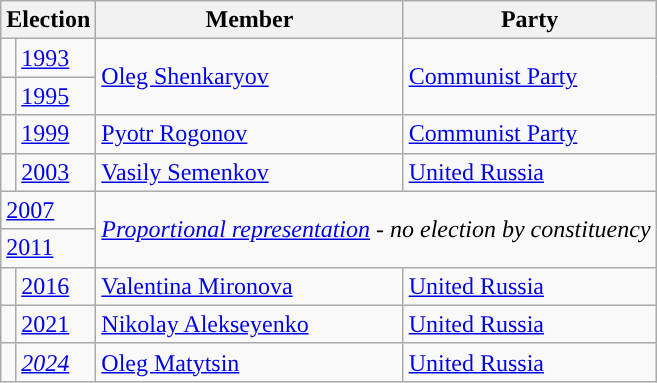<table class="wikitable">
<tr>
<th colspan="2">Election</th>
<th>Member</th>
<th>Party</th>
</tr>
<tr>
<td style="background-color:"></td>
<td><a href='#'>1993</a></td>
<td rowspan=2><a href='#'>Oleg Shenkaryov</a></td>
<td rowspan=2><a href='#'>Communist Party</a></td>
</tr>
<tr>
<td style="background-color:"></td>
<td><a href='#'>1995</a></td>
</tr>
<tr>
<td style="background-color:"></td>
<td><a href='#'>1999</a></td>
<td><a href='#'>Pyotr Rogonov</a></td>
<td><a href='#'>Communist Party</a></td>
</tr>
<tr>
<td style="background-color:"></td>
<td><a href='#'>2003</a></td>
<td><a href='#'>Vasily Semenkov</a></td>
<td><a href='#'>United Russia</a></td>
</tr>
<tr>
<td colspan=2><a href='#'>2007</a></td>
<td colspan=2 rowspan=2><em><a href='#'>Proportional representation</a> - no election by constituency</em></td>
</tr>
<tr>
<td colspan=2><a href='#'>2011</a></td>
</tr>
<tr>
<td style="background-color:"></td>
<td><a href='#'>2016</a></td>
<td><a href='#'>Valentina Mironova</a></td>
<td><a href='#'>United Russia</a></td>
</tr>
<tr>
<td style="background-color:"></td>
<td><a href='#'>2021</a></td>
<td><a href='#'>Nikolay Alekseyenko</a></td>
<td><a href='#'>United Russia</a></td>
</tr>
<tr>
<td style="background-color:"></td>
<td><em><a href='#'>2024</a></em></td>
<td><a href='#'>Oleg Matytsin</a></td>
<td><a href='#'>United Russia</a></td>
</tr>
</table>
